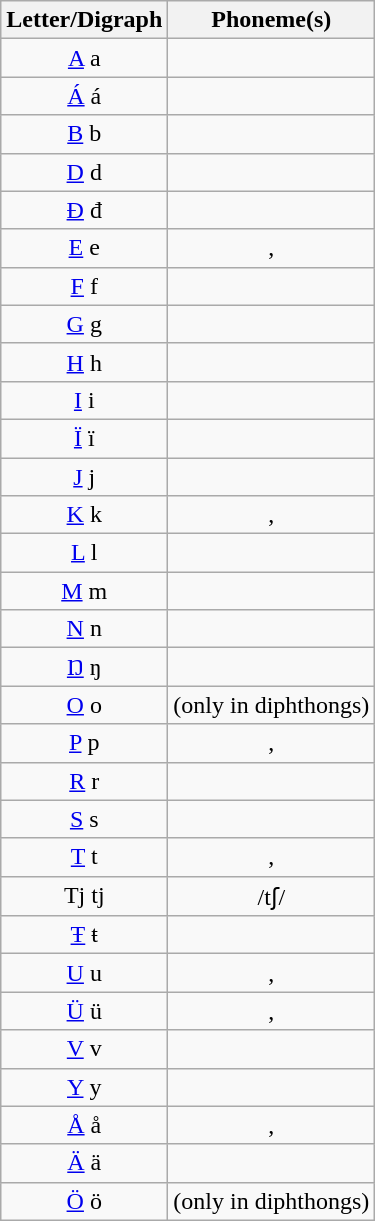<table class="wikitable" style="text-align: center;">
<tr>
<th>Letter/Digraph</th>
<th>Phoneme(s)</th>
</tr>
<tr>
<td><a href='#'>A</a> a</td>
<td></td>
</tr>
<tr>
<td><a href='#'>Á</a> á</td>
<td></td>
</tr>
<tr>
<td><a href='#'>B</a> b</td>
<td></td>
</tr>
<tr>
<td><a href='#'>D</a> d</td>
<td></td>
</tr>
<tr>
<td><a href='#'>Đ</a> đ</td>
<td></td>
</tr>
<tr>
<td><a href='#'>E</a> e</td>
<td>, </td>
</tr>
<tr>
<td><a href='#'>F</a> f</td>
<td></td>
</tr>
<tr>
<td><a href='#'>G</a> g</td>
<td></td>
</tr>
<tr>
<td><a href='#'>H</a> h</td>
<td></td>
</tr>
<tr>
<td><a href='#'>I</a> i</td>
<td></td>
</tr>
<tr>
<td><a href='#'>Ï</a> ï</td>
<td></td>
</tr>
<tr>
<td><a href='#'>J</a> j</td>
<td></td>
</tr>
<tr>
<td><a href='#'>K</a> k</td>
<td>, </td>
</tr>
<tr>
<td><a href='#'>L</a> l</td>
<td></td>
</tr>
<tr>
<td><a href='#'>M</a> m</td>
<td></td>
</tr>
<tr>
<td><a href='#'>N</a> n</td>
<td></td>
</tr>
<tr>
<td><a href='#'>Ŋ</a> ŋ</td>
<td></td>
</tr>
<tr>
<td><a href='#'>O</a> o</td>
<td> (only in diphthongs)</td>
</tr>
<tr>
<td><a href='#'>P</a> p</td>
<td>, </td>
</tr>
<tr>
<td><a href='#'>R</a> r</td>
<td></td>
</tr>
<tr>
<td><a href='#'>S</a> s</td>
<td></td>
</tr>
<tr>
<td><a href='#'>T</a> t</td>
<td>, </td>
</tr>
<tr>
<td>Tj tj</td>
<td>/tʃ/</td>
</tr>
<tr>
<td><a href='#'>Ŧ</a> ŧ</td>
<td></td>
</tr>
<tr>
<td><a href='#'>U</a> u</td>
<td>, </td>
</tr>
<tr>
<td><a href='#'>Ü</a> ü</td>
<td>, </td>
</tr>
<tr>
<td><a href='#'>V</a> v</td>
<td></td>
</tr>
<tr>
<td><a href='#'>Y</a> y</td>
<td></td>
</tr>
<tr>
<td><a href='#'>Å</a> å</td>
<td>, </td>
</tr>
<tr>
<td><a href='#'>Ä</a> ä</td>
<td></td>
</tr>
<tr>
<td><a href='#'>Ö</a> ö</td>
<td> (only in diphthongs)</td>
</tr>
</table>
